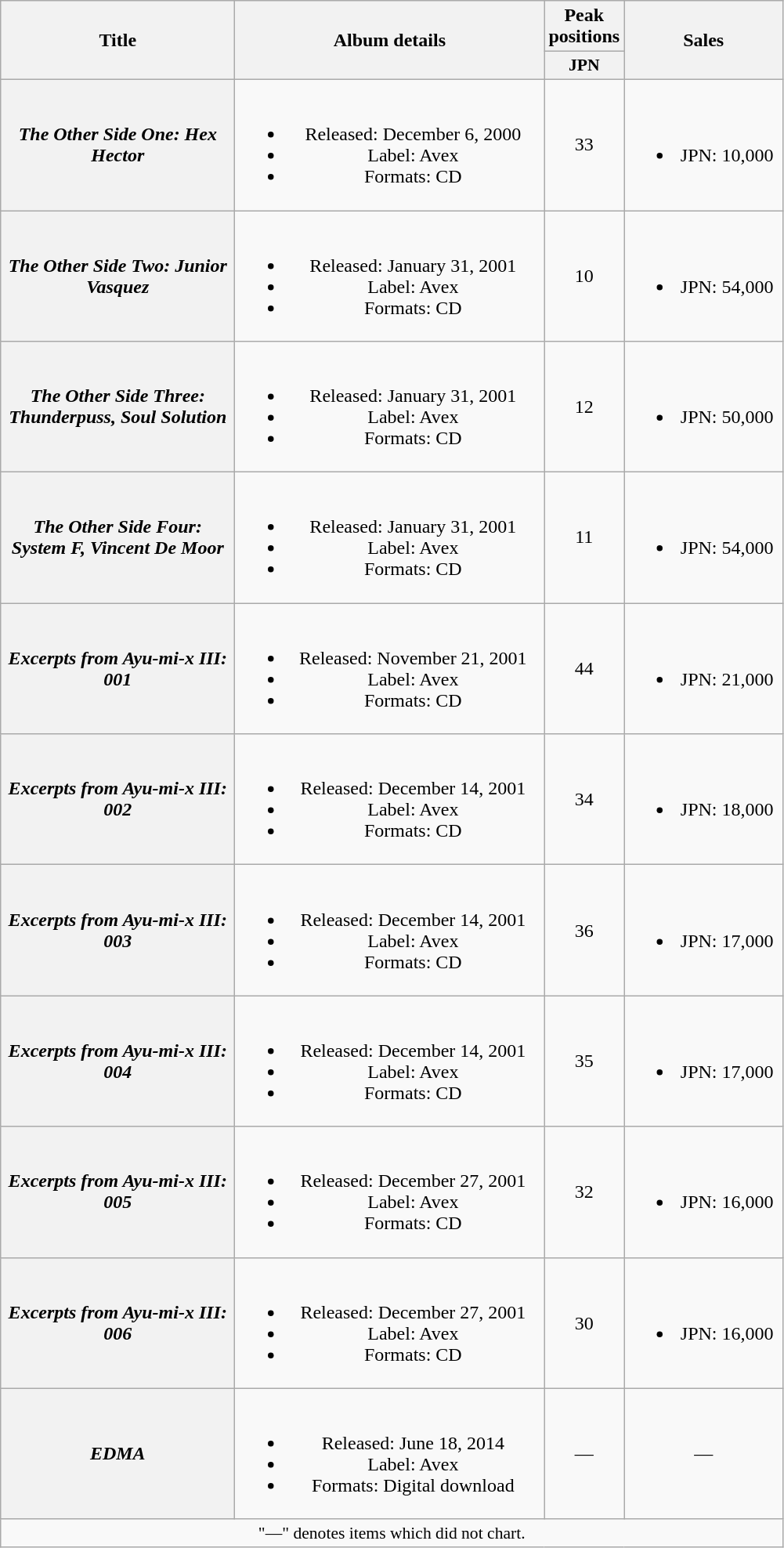<table class="wikitable plainrowheaders" style="text-align:center;">
<tr>
<th style="width:12em;" rowspan="2">Title</th>
<th style="width:16em;" rowspan="2">Album details</th>
<th colspan="1">Peak positions</th>
<th style="width:8em;" rowspan="2">Sales</th>
</tr>
<tr>
<th scope="col" style="width:3em;font-size:90%;">JPN<br></th>
</tr>
<tr>
<th scope="row"><em>The Other Side One: Hex Hector</em></th>
<td><br><ul><li>Released: December 6, 2000</li><li>Label: Avex</li><li>Formats: CD</li></ul></td>
<td>33</td>
<td><br><ul><li>JPN: 10,000</li></ul></td>
</tr>
<tr>
<th scope="row"><em>The Other Side Two: Junior Vasquez</em></th>
<td><br><ul><li>Released: January 31, 2001</li><li>Label: Avex</li><li>Formats: CD</li></ul></td>
<td>10</td>
<td><br><ul><li>JPN: 54,000</li></ul></td>
</tr>
<tr>
<th scope="row"><em>The Other Side Three: Thunderpuss, Soul Solution</em></th>
<td><br><ul><li>Released: January 31, 2001</li><li>Label: Avex</li><li>Formats: CD</li></ul></td>
<td>12</td>
<td><br><ul><li>JPN: 50,000</li></ul></td>
</tr>
<tr>
<th scope="row"><em>The Other Side Four: System F, Vincent De Moor</em></th>
<td><br><ul><li>Released: January 31, 2001</li><li>Label: Avex</li><li>Formats: CD</li></ul></td>
<td>11</td>
<td><br><ul><li>JPN: 54,000</li></ul></td>
</tr>
<tr>
<th scope="row"><em>Excerpts from Ayu-mi-x III: 001</em></th>
<td><br><ul><li>Released: November 21, 2001</li><li>Label: Avex</li><li>Formats: CD</li></ul></td>
<td>44</td>
<td><br><ul><li>JPN: 21,000</li></ul></td>
</tr>
<tr>
<th scope="row"><em>Excerpts from Ayu-mi-x III: 002</em></th>
<td><br><ul><li>Released: December 14, 2001</li><li>Label: Avex</li><li>Formats: CD</li></ul></td>
<td>34</td>
<td><br><ul><li>JPN: 18,000</li></ul></td>
</tr>
<tr>
<th scope="row"><em>Excerpts from Ayu-mi-x III: 003</em></th>
<td><br><ul><li>Released: December 14, 2001</li><li>Label: Avex</li><li>Formats: CD</li></ul></td>
<td>36</td>
<td><br><ul><li>JPN: 17,000</li></ul></td>
</tr>
<tr>
<th scope="row"><em>Excerpts from Ayu-mi-x III: 004</em></th>
<td><br><ul><li>Released: December 14, 2001</li><li>Label: Avex</li><li>Formats: CD</li></ul></td>
<td>35</td>
<td><br><ul><li>JPN: 17,000</li></ul></td>
</tr>
<tr>
<th scope="row"><em>Excerpts from Ayu-mi-x III: 005</em></th>
<td><br><ul><li>Released: December 27, 2001</li><li>Label: Avex</li><li>Formats: CD</li></ul></td>
<td>32</td>
<td><br><ul><li>JPN: 16,000</li></ul></td>
</tr>
<tr>
<th scope="row"><em>Excerpts from Ayu-mi-x III: 006</em></th>
<td><br><ul><li>Released: December 27, 2001</li><li>Label: Avex</li><li>Formats: CD</li></ul></td>
<td>30</td>
<td><br><ul><li>JPN: 16,000</li></ul></td>
</tr>
<tr>
<th scope="row"><em>EDMA</em></th>
<td><br><ul><li>Released: June 18, 2014</li><li>Label: Avex</li><li>Formats: Digital download</li></ul></td>
<td>—</td>
<td>—</td>
</tr>
<tr>
<td colspan="12" align="center" style="font-size:90%;">"—" denotes items which did not chart.</td>
</tr>
</table>
